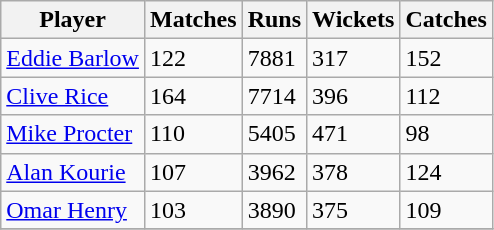<table class="wikitable">
<tr>
<th>Player</th>
<th>Matches</th>
<th>Runs</th>
<th>Wickets</th>
<th>Catches</th>
</tr>
<tr>
<td><a href='#'>Eddie Barlow</a></td>
<td>122</td>
<td>7881</td>
<td>317</td>
<td>152</td>
</tr>
<tr>
<td><a href='#'>Clive Rice</a></td>
<td>164</td>
<td>7714</td>
<td>396</td>
<td>112</td>
</tr>
<tr>
<td><a href='#'>Mike Procter</a></td>
<td>110</td>
<td>5405</td>
<td>471</td>
<td>98</td>
</tr>
<tr>
<td><a href='#'>Alan Kourie</a></td>
<td>107</td>
<td>3962</td>
<td>378</td>
<td>124</td>
</tr>
<tr>
<td><a href='#'>Omar Henry</a></td>
<td>103</td>
<td>3890</td>
<td>375</td>
<td>109</td>
</tr>
<tr>
</tr>
</table>
